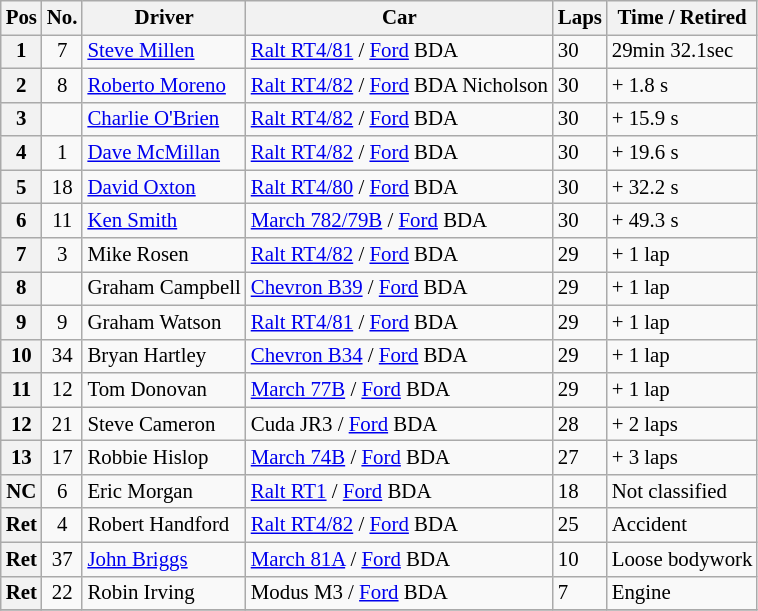<table class="wikitable" style="font-size: 87%;">
<tr>
<th>Pos</th>
<th>No.</th>
<th>Driver</th>
<th>Car</th>
<th>Laps</th>
<th>Time / Retired</th>
</tr>
<tr>
<th>1</th>
<td align="center">7</td>
<td> <a href='#'>Steve Millen</a></td>
<td><a href='#'>Ralt RT4/81</a> / <a href='#'>Ford</a> BDA</td>
<td>30</td>
<td>29min 32.1sec</td>
</tr>
<tr>
<th>2</th>
<td align="center">8</td>
<td> <a href='#'>Roberto Moreno</a></td>
<td><a href='#'>Ralt RT4/82</a> / <a href='#'>Ford</a> BDA Nicholson</td>
<td>30</td>
<td>+ 1.8 s</td>
</tr>
<tr>
<th>3</th>
<td align="center"></td>
<td> <a href='#'>Charlie O'Brien</a></td>
<td><a href='#'>Ralt RT4/82</a> / <a href='#'>Ford</a> BDA</td>
<td>30</td>
<td>+ 15.9 s</td>
</tr>
<tr>
<th>4</th>
<td align="center">1</td>
<td> <a href='#'>Dave McMillan</a></td>
<td><a href='#'>Ralt RT4/82</a> / <a href='#'>Ford</a> BDA</td>
<td>30</td>
<td>+ 19.6 s</td>
</tr>
<tr>
<th>5</th>
<td align="center">18</td>
<td> <a href='#'>David Oxton</a></td>
<td><a href='#'>Ralt RT4/80</a> / <a href='#'>Ford</a> BDA</td>
<td>30</td>
<td>+ 32.2 s</td>
</tr>
<tr>
<th>6</th>
<td align="center">11</td>
<td> <a href='#'>Ken Smith</a></td>
<td><a href='#'>March 782/79B</a> / <a href='#'>Ford</a> BDA</td>
<td>30</td>
<td>+ 49.3 s</td>
</tr>
<tr>
<th>7</th>
<td align="center">3</td>
<td> Mike Rosen</td>
<td><a href='#'>Ralt RT4/82</a> / <a href='#'>Ford</a> BDA</td>
<td>29</td>
<td>+ 1 lap</td>
</tr>
<tr>
<th>8</th>
<td align="center"></td>
<td> Graham Campbell</td>
<td><a href='#'>Chevron B39</a> / <a href='#'>Ford</a> BDA</td>
<td>29</td>
<td>+ 1 lap</td>
</tr>
<tr>
<th>9</th>
<td align="center">9</td>
<td> Graham Watson</td>
<td><a href='#'>Ralt RT4/81</a> / <a href='#'>Ford</a> BDA</td>
<td>29</td>
<td>+ 1 lap</td>
</tr>
<tr>
<th>10</th>
<td align="center">34</td>
<td> Bryan Hartley</td>
<td><a href='#'>Chevron B34</a> / <a href='#'>Ford</a> BDA</td>
<td>29</td>
<td>+ 1 lap</td>
</tr>
<tr>
<th>11</th>
<td align="center">12</td>
<td> Tom Donovan</td>
<td><a href='#'>March 77B</a> / <a href='#'>Ford</a> BDA</td>
<td>29</td>
<td>+ 1 lap</td>
</tr>
<tr>
<th>12</th>
<td align="center">21</td>
<td> Steve Cameron</td>
<td>Cuda JR3 / <a href='#'>Ford</a> BDA</td>
<td>28</td>
<td>+ 2 laps</td>
</tr>
<tr>
<th>13</th>
<td align="center">17</td>
<td> Robbie Hislop</td>
<td><a href='#'>March 74B</a> / <a href='#'>Ford</a> BDA</td>
<td>27</td>
<td>+ 3 laps</td>
</tr>
<tr>
<th>NC</th>
<td align="center">6</td>
<td> Eric Morgan</td>
<td><a href='#'>Ralt RT1</a> / <a href='#'>Ford</a> BDA</td>
<td>18</td>
<td>Not classified</td>
</tr>
<tr>
<th>Ret</th>
<td align="center">4</td>
<td> Robert Handford</td>
<td><a href='#'>Ralt RT4/82</a> / <a href='#'>Ford</a> BDA</td>
<td>25</td>
<td>Accident</td>
</tr>
<tr>
<th>Ret</th>
<td align="center">37</td>
<td> <a href='#'>John Briggs</a></td>
<td><a href='#'>March 81A</a> / <a href='#'>Ford</a> BDA</td>
<td>10</td>
<td>Loose bodywork</td>
</tr>
<tr>
<th>Ret</th>
<td align="center">22</td>
<td> Robin Irving</td>
<td>Modus M3 / <a href='#'>Ford</a> BDA</td>
<td>7</td>
<td>Engine</td>
</tr>
<tr>
</tr>
</table>
